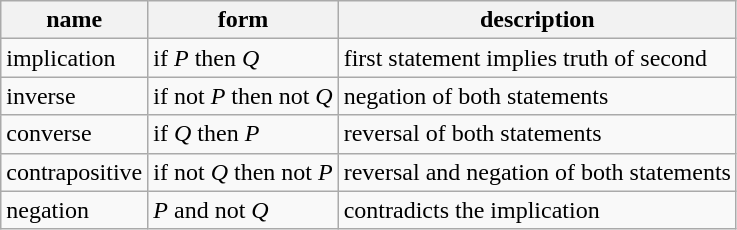<table class="wikitable">
<tr>
<th>name</th>
<th>form</th>
<th>description</th>
</tr>
<tr>
<td>implication</td>
<td>if <em>P</em> then <em>Q</em></td>
<td>first statement implies truth of second</td>
</tr>
<tr>
<td>inverse</td>
<td>if not <em>P</em> then not <em>Q</em></td>
<td>negation of both statements</td>
</tr>
<tr>
<td>converse</td>
<td>if <em>Q</em> then <em>P</em></td>
<td>reversal of both statements</td>
</tr>
<tr>
<td>contrapositive</td>
<td>if not <em>Q</em> then not <em>P</em></td>
<td>reversal and negation of both statements</td>
</tr>
<tr>
<td>negation</td>
<td><em>P</em> and not <em>Q</em></td>
<td>contradicts the implication</td>
</tr>
</table>
